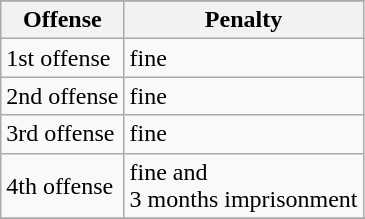<table class="wikitable" font-size: 100%;">
<tr style="color:black;">
</tr>
<tr>
<th>Offense</th>
<th>Penalty</th>
</tr>
<tr>
<td>1st offense</td>
<td> fine</td>
</tr>
<tr>
<td>2nd offense</td>
<td> fine</td>
</tr>
<tr>
<td>3rd offense</td>
<td> fine</td>
</tr>
<tr>
<td>4th offense</td>
<td> fine and<br>3 months imprisonment</td>
</tr>
<tr>
</tr>
</table>
